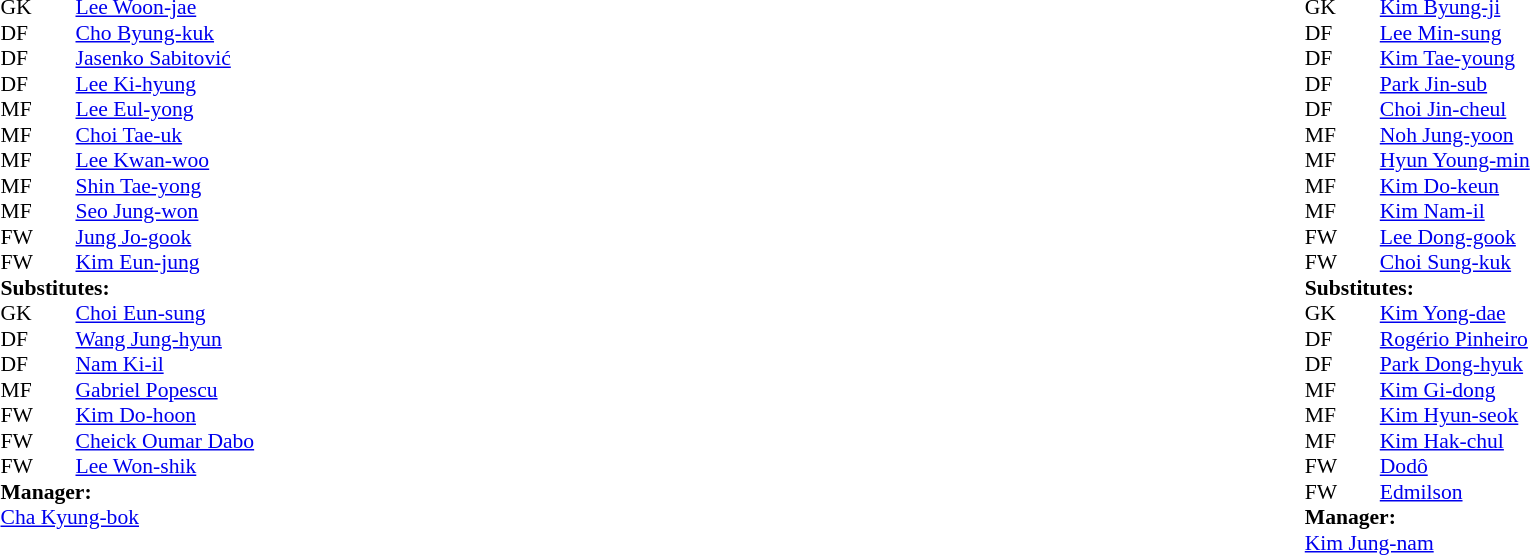<table width="100%">
<tr>
<td valign="top" width="50%"><br><table style="font-size: 90%" cellspacing="0" cellpadding="0">
<tr>
<th width=25></th>
<th width=25></th>
</tr>
<tr>
<td>GK</td>
<td></td>
<td> <a href='#'>Lee Woon-jae</a></td>
<td></td>
<td></td>
</tr>
<tr>
<td>DF</td>
<td></td>
<td> <a href='#'>Cho Byung-kuk</a></td>
</tr>
<tr>
<td>DF</td>
<td></td>
<td> <a href='#'>Jasenko Sabitović</a></td>
<td></td>
<td></td>
</tr>
<tr>
<td>DF</td>
<td></td>
<td> <a href='#'>Lee Ki-hyung</a></td>
<td></td>
<td></td>
</tr>
<tr>
<td>MF</td>
<td></td>
<td> <a href='#'>Lee Eul-yong</a></td>
</tr>
<tr>
<td>MF</td>
<td></td>
<td> <a href='#'>Choi Tae-uk</a></td>
</tr>
<tr>
<td>MF</td>
<td></td>
<td> <a href='#'>Lee Kwan-woo</a></td>
</tr>
<tr>
<td>MF</td>
<td></td>
<td> <a href='#'>Shin Tae-yong</a></td>
</tr>
<tr>
<td>MF</td>
<td></td>
<td> <a href='#'>Seo Jung-won</a></td>
<td></td>
<td></td>
</tr>
<tr>
<td>FW</td>
<td></td>
<td> <a href='#'>Jung Jo-gook</a></td>
<td></td>
<td></td>
</tr>
<tr>
<td>FW</td>
<td></td>
<td> <a href='#'>Kim Eun-jung</a></td>
<td></td>
<td></td>
</tr>
<tr>
<td colspan=3><strong>Substitutes:</strong></td>
</tr>
<tr>
<td>GK</td>
<td></td>
<td> <a href='#'>Choi Eun-sung</a></td>
<td></td>
<td></td>
</tr>
<tr>
<td>DF</td>
<td></td>
<td> <a href='#'>Wang Jung-hyun</a></td>
</tr>
<tr>
<td>DF</td>
<td></td>
<td> <a href='#'>Nam Ki-il</a></td>
<td></td>
<td></td>
</tr>
<tr>
<td>MF</td>
<td></td>
<td> <a href='#'>Gabriel Popescu</a></td>
<td></td>
<td></td>
</tr>
<tr>
<td>FW</td>
<td></td>
<td> <a href='#'>Kim Do-hoon</a></td>
<td></td>
<td></td>
</tr>
<tr>
<td>FW</td>
<td></td>
<td> <a href='#'>Cheick Oumar Dabo</a></td>
<td></td>
<td></td>
</tr>
<tr>
<td>FW</td>
<td></td>
<td> <a href='#'>Lee Won-shik</a></td>
<td></td>
<td></td>
</tr>
<tr>
<td></td>
</tr>
<tr>
<td colspan=3><strong>Manager:</strong></td>
</tr>
<tr>
<td colspan=4> <a href='#'>Cha Kyung-bok</a></td>
</tr>
</table>
</td>
<td valign="top" width="50%"><br><table style="font-size: 90%" cellspacing="0" cellpadding="0" align=center>
<tr>
<th width=25></th>
<th width=25></th>
</tr>
<tr>
<td>GK</td>
<td></td>
<td> <a href='#'>Kim Byung-ji</a></td>
<td></td>
<td></td>
</tr>
<tr>
<td>DF</td>
<td></td>
<td> <a href='#'>Lee Min-sung</a></td>
<td></td>
<td></td>
</tr>
<tr>
<td>DF</td>
<td></td>
<td> <a href='#'>Kim Tae-young</a></td>
<td></td>
<td></td>
</tr>
<tr>
<td>DF</td>
<td></td>
<td> <a href='#'>Park Jin-sub</a></td>
</tr>
<tr>
<td>DF</td>
<td></td>
<td> <a href='#'>Choi Jin-cheul</a></td>
<td></td>
<td></td>
</tr>
<tr>
<td>MF</td>
<td></td>
<td> <a href='#'>Noh Jung-yoon</a></td>
<td></td>
<td></td>
</tr>
<tr>
<td>MF</td>
<td></td>
<td> <a href='#'>Hyun Young-min</a></td>
</tr>
<tr>
<td>MF</td>
<td></td>
<td> <a href='#'>Kim Do-keun</a></td>
<td></td>
<td></td>
</tr>
<tr>
<td>MF</td>
<td></td>
<td> <a href='#'>Kim Nam-il</a></td>
</tr>
<tr>
<td>FW</td>
<td></td>
<td> <a href='#'>Lee Dong-gook</a></td>
</tr>
<tr>
<td>FW</td>
<td></td>
<td> <a href='#'>Choi Sung-kuk</a></td>
<td></td>
<td></td>
</tr>
<tr>
<td colspan=3><strong>Substitutes:</strong></td>
</tr>
<tr>
<td>GK</td>
<td></td>
<td> <a href='#'>Kim Yong-dae</a></td>
<td></td>
<td></td>
</tr>
<tr>
<td>DF</td>
<td></td>
<td> <a href='#'>Rogério Pinheiro</a></td>
<td></td>
<td></td>
</tr>
<tr>
<td>DF</td>
<td></td>
<td> <a href='#'>Park Dong-hyuk</a></td>
<td></td>
<td></td>
</tr>
<tr>
<td>MF</td>
<td></td>
<td> <a href='#'>Kim Gi-dong</a></td>
<td></td>
<td></td>
</tr>
<tr>
<td>MF</td>
<td></td>
<td> <a href='#'>Kim Hyun-seok</a></td>
<td></td>
<td></td>
</tr>
<tr>
<td>MF</td>
<td></td>
<td> <a href='#'>Kim Hak-chul</a></td>
<td></td>
<td></td>
</tr>
<tr>
<td>FW</td>
<td></td>
<td> <a href='#'>Dodô</a></td>
<td></td>
<td></td>
</tr>
<tr>
<td>FW</td>
<td></td>
<td> <a href='#'>Edmilson</a></td>
<td></td>
<td></td>
</tr>
<tr>
<td colspan=3><strong>Manager:</strong></td>
</tr>
<tr>
<td colspan=4> <a href='#'>Kim Jung-nam</a></td>
</tr>
</table>
</td>
</tr>
</table>
